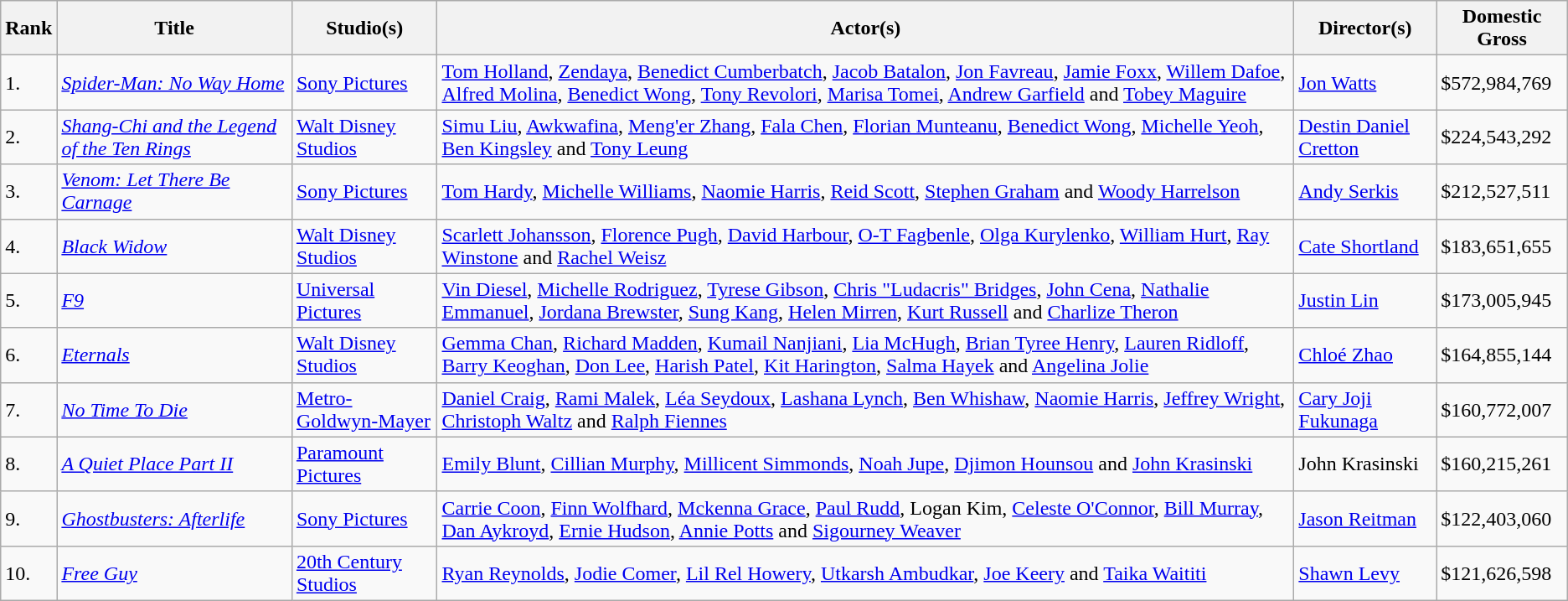<table class="wikitable">
<tr>
<th>Rank</th>
<th>Title</th>
<th>Studio(s)</th>
<th>Actor(s)</th>
<th>Director(s)</th>
<th>Domestic Gross</th>
</tr>
<tr>
<td>1.</td>
<td><em><a href='#'>Spider-Man: No Way Home</a></em></td>
<td><a href='#'>Sony Pictures</a></td>
<td><a href='#'>Tom Holland</a>, <a href='#'>Zendaya</a>, <a href='#'>Benedict Cumberbatch</a>, <a href='#'>Jacob Batalon</a>, <a href='#'>Jon Favreau</a>, <a href='#'>Jamie Foxx</a>, <a href='#'>Willem Dafoe</a>, <a href='#'>Alfred Molina</a>, <a href='#'>Benedict Wong</a>, <a href='#'>Tony Revolori</a>, <a href='#'>Marisa Tomei</a>, <a href='#'>Andrew Garfield</a> and <a href='#'>Tobey Maguire</a></td>
<td><a href='#'>Jon Watts</a></td>
<td>$572,984,769</td>
</tr>
<tr>
<td>2.</td>
<td><em><a href='#'>Shang-Chi and the Legend of the Ten Rings</a></em></td>
<td><a href='#'>Walt Disney Studios</a></td>
<td><a href='#'>Simu Liu</a>, <a href='#'>Awkwafina</a>, <a href='#'>Meng'er Zhang</a>, <a href='#'>Fala Chen</a>, <a href='#'>Florian Munteanu</a>, <a href='#'>Benedict Wong</a>, <a href='#'>Michelle Yeoh</a>, <a href='#'>Ben Kingsley</a> and <a href='#'>Tony Leung</a></td>
<td><a href='#'>Destin Daniel Cretton</a></td>
<td>$224,543,292</td>
</tr>
<tr>
<td>3.</td>
<td><em><a href='#'>Venom: Let There Be Carnage</a></em></td>
<td><a href='#'>Sony Pictures</a></td>
<td><a href='#'>Tom Hardy</a>, <a href='#'>Michelle Williams</a>, <a href='#'>Naomie Harris</a>, <a href='#'>Reid Scott</a>, <a href='#'>Stephen Graham</a> and <a href='#'>Woody Harrelson</a></td>
<td><a href='#'>Andy Serkis</a></td>
<td>$212,527,511</td>
</tr>
<tr>
<td>4.</td>
<td><em><a href='#'>Black Widow</a></em></td>
<td><a href='#'>Walt Disney Studios</a></td>
<td><a href='#'>Scarlett Johansson</a>, <a href='#'>Florence Pugh</a>, <a href='#'>David Harbour</a>, <a href='#'>O-T Fagbenle</a>, <a href='#'>Olga Kurylenko</a>, <a href='#'>William Hurt</a>, <a href='#'>Ray Winstone</a> and <a href='#'>Rachel Weisz</a></td>
<td><a href='#'>Cate Shortland</a></td>
<td>$183,651,655</td>
</tr>
<tr>
<td>5.</td>
<td><em><a href='#'>F9</a></em></td>
<td><a href='#'>Universal Pictures</a></td>
<td><a href='#'>Vin Diesel</a>, <a href='#'>Michelle Rodriguez</a>, <a href='#'>Tyrese Gibson</a>, <a href='#'>Chris "Ludacris" Bridges</a>, <a href='#'>John Cena</a>, <a href='#'>Nathalie Emmanuel</a>, <a href='#'>Jordana Brewster</a>, <a href='#'>Sung Kang</a>, <a href='#'>Helen Mirren</a>, <a href='#'>Kurt Russell</a> and <a href='#'>Charlize Theron</a></td>
<td><a href='#'>Justin Lin</a></td>
<td>$173,005,945</td>
</tr>
<tr>
<td>6.</td>
<td><em><a href='#'>Eternals</a></em></td>
<td><a href='#'>Walt Disney Studios</a></td>
<td><a href='#'>Gemma Chan</a>, <a href='#'>Richard Madden</a>, <a href='#'>Kumail Nanjiani</a>, <a href='#'>Lia McHugh</a>, <a href='#'>Brian Tyree Henry</a>, <a href='#'>Lauren Ridloff</a>, <a href='#'>Barry Keoghan</a>, <a href='#'>Don Lee</a>, <a href='#'>Harish Patel</a>, <a href='#'>Kit Harington</a>, <a href='#'>Salma Hayek</a> and <a href='#'>Angelina Jolie</a></td>
<td><a href='#'>Chloé Zhao</a></td>
<td>$164,855,144</td>
</tr>
<tr>
<td>7.</td>
<td><em><a href='#'>No Time To Die</a></em></td>
<td><a href='#'>Metro-Goldwyn-Mayer</a></td>
<td><a href='#'>Daniel Craig</a>, <a href='#'>Rami Malek</a>, <a href='#'>Léa Seydoux</a>, <a href='#'>Lashana Lynch</a>, <a href='#'>Ben Whishaw</a>, <a href='#'>Naomie Harris</a>, <a href='#'>Jeffrey Wright</a>, <a href='#'>Christoph Waltz</a> and <a href='#'>Ralph Fiennes</a></td>
<td><a href='#'>Cary Joji Fukunaga</a></td>
<td>$160,772,007</td>
</tr>
<tr>
<td>8.</td>
<td><em><a href='#'>A Quiet Place Part II</a></em></td>
<td><a href='#'>Paramount Pictures</a></td>
<td><a href='#'>Emily Blunt</a>, <a href='#'>Cillian Murphy</a>, <a href='#'>Millicent Simmonds</a>, <a href='#'>Noah Jupe</a>, <a href='#'>Djimon Hounsou</a> and <a href='#'>John Krasinski</a></td>
<td>John Krasinski</td>
<td>$160,215,261</td>
</tr>
<tr>
<td>9.</td>
<td><em><a href='#'>Ghostbusters: Afterlife</a></em></td>
<td><a href='#'>Sony Pictures</a></td>
<td><a href='#'>Carrie Coon</a>, <a href='#'>Finn Wolfhard</a>, <a href='#'>Mckenna Grace</a>, <a href='#'>Paul Rudd</a>, Logan Kim, <a href='#'>Celeste O'Connor</a>, <a href='#'>Bill Murray</a>, <a href='#'>Dan Aykroyd</a>, <a href='#'>Ernie Hudson</a>, <a href='#'>Annie Potts</a> and <a href='#'>Sigourney Weaver</a></td>
<td><a href='#'>Jason Reitman</a></td>
<td>$122,403,060</td>
</tr>
<tr>
<td>10.</td>
<td><em><a href='#'>Free Guy</a></em></td>
<td><a href='#'>20th Century Studios</a></td>
<td><a href='#'>Ryan Reynolds</a>, <a href='#'>Jodie Comer</a>, <a href='#'>Lil Rel Howery</a>, <a href='#'>Utkarsh Ambudkar</a>, <a href='#'>Joe Keery</a> and <a href='#'>Taika Waititi</a></td>
<td><a href='#'>Shawn Levy</a></td>
<td>$121,626,598</td>
</tr>
</table>
